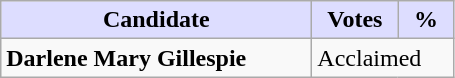<table class="wikitable">
<tr>
<th style="background:#ddf; width:200px;">Candidate</th>
<th style="background:#ddf; width:50px;">Votes</th>
<th style="background:#ddf; width:30px;">%</th>
</tr>
<tr>
<td><strong>Darlene Mary Gillespie</strong></td>
<td colspan="2">Acclaimed</td>
</tr>
</table>
